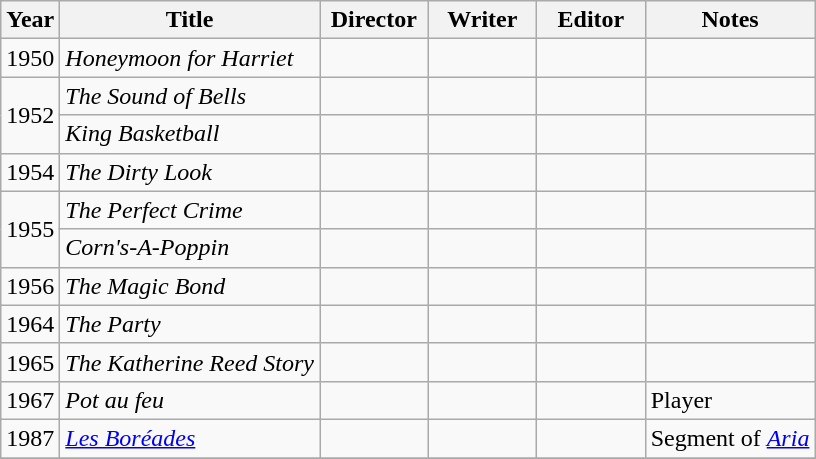<table class="wikitable">
<tr>
<th>Year</th>
<th>Title</th>
<th width="65">Director</th>
<th width="65">Writer</th>
<th width="65">Editor</th>
<th>Notes</th>
</tr>
<tr>
<td>1950</td>
<td><em>Honeymoon for Harriet</em></td>
<td></td>
<td></td>
<td></td>
<td></td>
</tr>
<tr>
<td rowspan=2>1952</td>
<td><em>The Sound of Bells</em></td>
<td></td>
<td></td>
<td></td>
<td></td>
</tr>
<tr>
<td><em>King Basketball</em></td>
<td></td>
<td></td>
<td></td>
<td></td>
</tr>
<tr>
<td>1954</td>
<td><em>The Dirty Look</em></td>
<td></td>
<td></td>
<td></td>
<td></td>
</tr>
<tr>
<td rowspan="2">1955</td>
<td><em>The Perfect Crime</em></td>
<td></td>
<td></td>
<td></td>
<td></td>
</tr>
<tr>
<td><em>Corn's-A-Poppin</em></td>
<td></td>
<td></td>
<td></td>
<td></td>
</tr>
<tr>
<td>1956</td>
<td><em>The Magic Bond</em></td>
<td></td>
<td></td>
<td></td>
<td></td>
</tr>
<tr>
<td>1964</td>
<td><em>The Party</em></td>
<td></td>
<td></td>
<td></td>
<td></td>
</tr>
<tr>
<td>1965</td>
<td><em>The Katherine Reed Story</em></td>
<td></td>
<td></td>
<td></td>
<td></td>
</tr>
<tr>
<td>1967</td>
<td><em>Pot au feu</em></td>
<td></td>
<td></td>
<td></td>
<td>Player</td>
</tr>
<tr>
<td>1987</td>
<td><em><a href='#'>Les Boréades</a></em></td>
<td></td>
<td></td>
<td></td>
<td>Segment of <em><a href='#'>Aria</a></em></td>
</tr>
<tr>
</tr>
</table>
